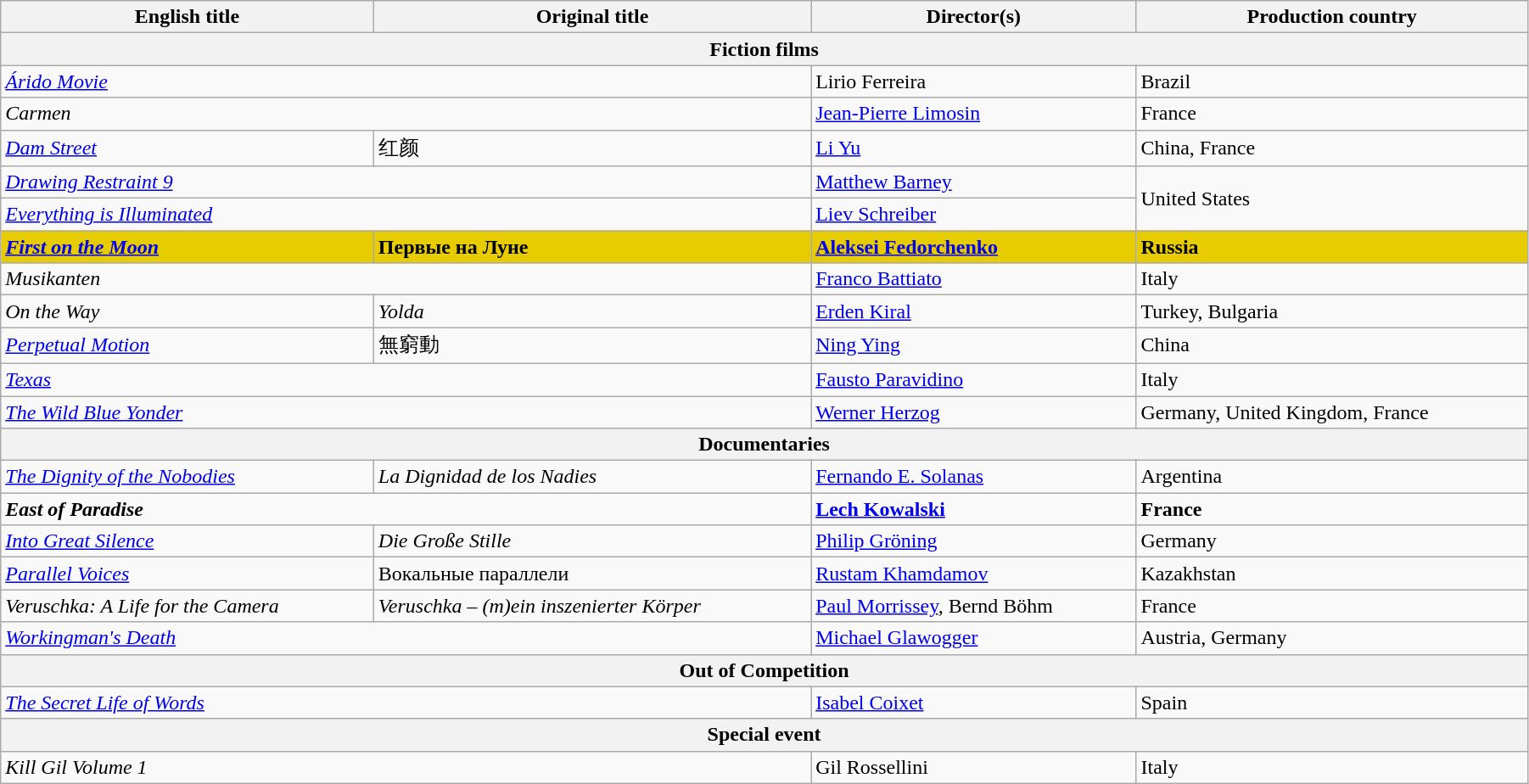<table class="wikitable" style="width:95%; margin-bottom:0px">
<tr>
<th>English title</th>
<th>Original title</th>
<th>Director(s)</th>
<th>Production country</th>
</tr>
<tr>
<th colspan=4>Fiction films</th>
</tr>
<tr>
<td colspan="2" data-sort-value="Arido"><em><a href='#'>Árido Movie</a></em></td>
<td data-sort-value="Ferreira">Lirio Ferreira</td>
<td>Brazil</td>
</tr>
<tr>
<td colspan=2><em>Carmen</em></td>
<td data-sort-value="Limosin"><a href='#'>Jean-Pierre Limosin</a></td>
<td>France</td>
</tr>
<tr>
<td><em><a href='#'>Dam Street</a></em></td>
<td>红颜</td>
<td><a href='#'>Li Yu</a></td>
<td>China, France</td>
</tr>
<tr>
<td colspan=2><em><a href='#'>Drawing Restraint 9</a></em></td>
<td data-sort-value="Barney"><a href='#'>Matthew Barney</a></td>
<td rowspan="2">United States</td>
</tr>
<tr>
<td colspan=2><em><a href='#'>Everything is Illuminated</a></em></td>
<td data-sort-value="Schreiber"><a href='#'>Liev Schreiber</a></td>
</tr>
<tr style="background:#E7CD00;">
<td><strong><em><a href='#'>First on the Moon</a></em></strong></td>
<td><strong>Первые на Луне</strong></td>
<td data-sort-value="Fedorchenko"><strong><a href='#'>Aleksei Fedorchenko</a></strong></td>
<td><strong>Russia</strong></td>
</tr>
<tr>
<td colspan="2"><em>Musikanten</em></td>
<td><a href='#'>Franco Battiato</a></td>
<td>Italy</td>
</tr>
<tr>
<td><em>On the Way</em></td>
<td><em>Yolda</em></td>
<td data-sort-value="Kiral"><a href='#'>Erden Kiral</a></td>
<td>Turkey, Bulgaria</td>
</tr>
<tr>
<td><em><a href='#'>Perpetual Motion</a></em></td>
<td>無窮動</td>
<td><a href='#'>Ning Ying</a></td>
<td>China</td>
</tr>
<tr>
<td colspan=2><em><a href='#'>Texas</a></em></td>
<td data-sort-value="Paravidino"><a href='#'>Fausto Paravidino</a></td>
<td>Italy</td>
</tr>
<tr>
<td colspan=2 data-sort-value="Wild"><em><a href='#'>The Wild Blue Yonder</a></em></td>
<td data-sort-value="Herzog"><a href='#'>Werner Herzog</a></td>
<td>Germany, United Kingdom, France</td>
</tr>
<tr>
<th colspan="4">Documentaries</th>
</tr>
<tr>
<td><em><a href='#'>The Dignity of the Nobodies</a></em></td>
<td><em>La Dignidad de los Nadies</em></td>
<td><a href='#'>Fernando E. Solanas</a></td>
<td>Argentina</td>
</tr>
<tr -style="background:#E7CD00;">
<td colspan="2"><strong><em>East of Paradise</em></strong></td>
<td><strong><a href='#'>Lech Kowalski</a></strong></td>
<td><strong>France</strong></td>
</tr>
<tr>
<td><em><a href='#'>Into Great Silence</a></em></td>
<td><em>Die Große Stille</em></td>
<td><a href='#'>Philip Gröning</a></td>
<td>Germany</td>
</tr>
<tr>
<td><em><a href='#'>Parallel Voices</a></em></td>
<td>Вокальные параллели</td>
<td><a href='#'>Rustam Khamdamov</a></td>
<td>Kazakhstan</td>
</tr>
<tr>
<td><em>Veruschka: A Life for the Camera</em></td>
<td><em>Veruschka – (m)ein inszenierter Körper</em></td>
<td><a href='#'>Paul Morrissey</a>, Bernd Böhm</td>
<td>France</td>
</tr>
<tr>
<td colspan="2"><em><a href='#'>Workingman's Death</a></em></td>
<td><a href='#'>Michael Glawogger</a></td>
<td>Austria, Germany</td>
</tr>
<tr>
<th colspan="4">Out of Competition</th>
</tr>
<tr>
<td colspan="2"><em><a href='#'>The Secret Life of Words</a></em></td>
<td><a href='#'>Isabel Coixet</a></td>
<td>Spain</td>
</tr>
<tr>
<th colspan="4">Special event</th>
</tr>
<tr>
<td colspan="2"><em>Kill Gil Volume 1</em></td>
<td>Gil Rossellini</td>
<td>Italy</td>
</tr>
</table>
